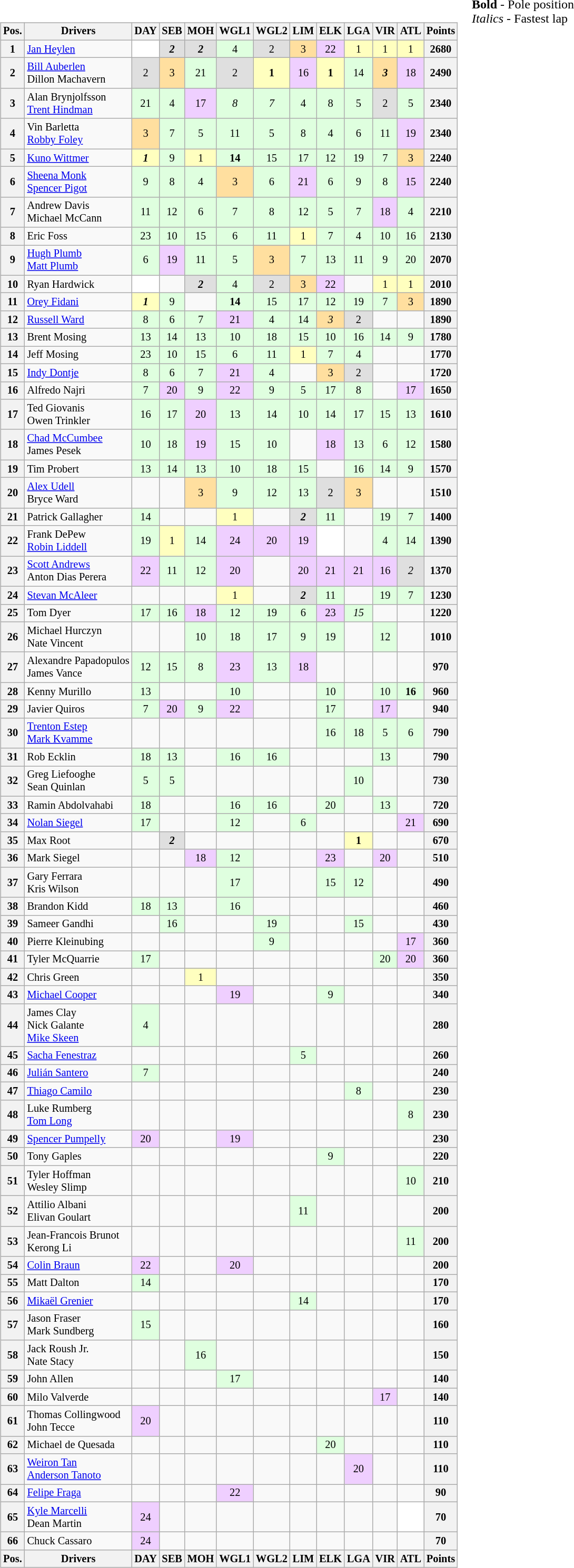<table>
<tr>
<td><br><table class="wikitable" style="font-size:85%; text-align:center;">
<tr>
<th>Pos.</th>
<th>Drivers</th>
<th>DAY</th>
<th>SEB</th>
<th>MOH</th>
<th>WGL1</th>
<th>WGL2</th>
<th>LIM</th>
<th>ELK</th>
<th>LGA</th>
<th>VIR</th>
<th>ATL</th>
<th>Points</th>
</tr>
<tr>
<th>1</th>
<td align=left> <a href='#'>Jan Heylen</a></td>
<td style="background:#ffffff;" align="center"></td>
<td style="background:#dfdfdf;"><strong><em>2</em></strong></td>
<td style="background:#dfdfdf;"><strong><em>2</em></strong></td>
<td style="background:#dfffdf;">4</td>
<td style="background:#dfdfdf;">2</td>
<td style="background:#ffdf9f;">3</td>
<td style="background:#efcfff;">22</td>
<td style="background:#ffffbf;">1</td>
<td style="background:#ffffbf;">1</td>
<td style="background:#ffffbf;">1</td>
<th>2680</th>
</tr>
<tr>
<th>2</th>
<td align=left> <a href='#'>Bill Auberlen</a><br> Dillon Machavern</td>
<td style="background:#dfdfdf;">2</td>
<td style="background:#ffdf9f;">3</td>
<td style="background:#dfffdf;">21</td>
<td style="background:#dfdfdf;">2</td>
<td style="background:#ffffbf;"><strong>1</strong></td>
<td style="background:#efcfff;">16</td>
<td style="background:#ffffbf;"><strong>1</strong></td>
<td style="background:#dfffdf;">14</td>
<td style="background:#ffdf9f;"><strong><em>3</em></strong></td>
<td style="background:#efcfff;">18</td>
<th>2490</th>
</tr>
<tr>
<th>3</th>
<td align=left> Alan Brynjolfsson<br> <a href='#'>Trent Hindman</a></td>
<td style="background:#dfffdf;">21</td>
<td style="background:#dfffdf;">4</td>
<td style="background:#efcfff;">17</td>
<td style="background:#dfffdf;"><em>8</em></td>
<td style="background:#dfffdf;"><em>7</em></td>
<td style="background:#dfffdf;">4</td>
<td style="background:#dfffdf;">8</td>
<td style="background:#dfffdf;">5</td>
<td style="background:#dfdfdf;">2</td>
<td style="background:#dfffdf;">5</td>
<th>2340</th>
</tr>
<tr>
<th>4</th>
<td align=left> Vin Barletta<br> <a href='#'>Robby Foley</a></td>
<td style="background:#ffdf9f;">3</td>
<td style="background:#dfffdf;">7</td>
<td style="background:#dfffdf;">5</td>
<td style="background:#dfffdf;">11</td>
<td style="background:#dfffdf;">5</td>
<td style="background:#dfffdf;">8</td>
<td style="background:#dfffdf;">4</td>
<td style="background:#dfffdf;">6</td>
<td style="background:#dfffdf;">11</td>
<td style="background:#efcfff;">19</td>
<th>2340</th>
</tr>
<tr>
<th>5</th>
<td align=left> <a href='#'>Kuno Wittmer</a></td>
<td style="background:#ffffbf;"><strong><em>1</em></strong></td>
<td style="background:#dfffdf;">9</td>
<td style="background:#ffffbf;">1</td>
<td style="background:#dfffdf;"><strong>14</strong></td>
<td style="background:#dfffdf;">15</td>
<td style="background:#dfffdf;">17</td>
<td style="background:#dfffdf;">12</td>
<td style="background:#dfffdf;">19</td>
<td style="background:#dfffdf;">7</td>
<td style="background:#ffdf9f;">3</td>
<th>2240</th>
</tr>
<tr>
<th>6</th>
<td align=left> <a href='#'>Sheena Monk</a><br> <a href='#'>Spencer Pigot</a></td>
<td style="background:#dfffdf;">9</td>
<td style="background:#dfffdf;">8</td>
<td style="background:#dfffdf;">4</td>
<td style="background:#ffdf9f;">3</td>
<td style="background:#dfffdf;">6</td>
<td style="background:#efcfff;">21</td>
<td style="background:#dfffdf;">6</td>
<td style="background:#dfffdf;">9</td>
<td style="background:#dfffdf;">8</td>
<td style="background:#efcfff;">15</td>
<th>2240</th>
</tr>
<tr>
<th>7</th>
<td align=left> Andrew Davis<br> Michael McCann</td>
<td style="background:#dfffdf;">11</td>
<td style="background:#dfffdf;">12</td>
<td style="background:#dfffdf;">6</td>
<td style="background:#dfffdf;">7</td>
<td style="background:#dfffdf;">8</td>
<td style="background:#dfffdf;">12</td>
<td style="background:#dfffdf;">5</td>
<td style="background:#dfffdf;">7</td>
<td style="background:#efcfff;">18</td>
<td style="background:#dfffdf;">4</td>
<th>2210</th>
</tr>
<tr>
<th>8</th>
<td align=left> Eric Foss</td>
<td style="background:#dfffdf;">23</td>
<td style="background:#dfffdf;">10</td>
<td style="background:#dfffdf;">15</td>
<td style="background:#dfffdf;">6</td>
<td style="background:#dfffdf;">11</td>
<td style="background:#ffffbf;">1</td>
<td style="background:#dfffdf;">7</td>
<td style="background:#dfffdf;">4</td>
<td style="background:#dfffdf;">10</td>
<td style="background:#dfffdf;">16</td>
<th>2130</th>
</tr>
<tr>
<th>9</th>
<td align=left> <a href='#'>Hugh Plumb</a><br> <a href='#'>Matt Plumb</a></td>
<td style="background:#dfffdf;">6</td>
<td style="background:#efcfff;">19</td>
<td style="background:#dfffdf;">11</td>
<td style="background:#dfffdf;">5</td>
<td style="background:#ffdf9f;">3</td>
<td style="background:#dfffdf;">7</td>
<td style="background:#dfffdf;">13</td>
<td style="background:#dfffdf;">11</td>
<td style="background:#dfffdf;">9</td>
<td style="background:#dfffdf;">20</td>
<th>2070</th>
</tr>
<tr>
<th>10</th>
<td align=left> Ryan Hardwick</td>
<td style="background:#ffffff;"></td>
<td></td>
<td style="background:#dfdfdf;"><strong><em>2</em></strong></td>
<td style="background:#dfffdf;">4</td>
<td style="background:#dfdfdf;">2</td>
<td style="background:#ffdf9f;">3</td>
<td style="background:#efcfff;">22</td>
<td></td>
<td style="background:#ffffbf;">1</td>
<td style="background:#ffffbf;">1</td>
<th>2010</th>
</tr>
<tr>
<th>11</th>
<td align=left> <a href='#'>Orey Fidani</a></td>
<td style="background:#ffffbf;"><strong><em>1</em></strong></td>
<td style="background:#dfffdf;">9</td>
<td></td>
<td style="background:#dfffdf;"><strong>14</strong></td>
<td style="background:#dfffdf;">15</td>
<td style="background:#dfffdf;">17</td>
<td style="background:#dfffdf;">12</td>
<td style="background:#dfffdf;">19</td>
<td style="background:#dfffdf;">7</td>
<td style="background:#ffdf9f;">3</td>
<th>1890</th>
</tr>
<tr>
<th>12</th>
<td align=left> <a href='#'>Russell Ward</a></td>
<td style="background:#dfffdf;">8</td>
<td style="background:#dfffdf;">6</td>
<td style="background:#dfffdf;">7</td>
<td style="background:#efcfff;">21</td>
<td style="background:#dfffdf;">4</td>
<td style="background:#dfffdf;">14</td>
<td style="background:#ffdf9f;"><em>3</em></td>
<td style="background:#dfdfdf;">2</td>
<td></td>
<td></td>
<th>1890</th>
</tr>
<tr>
<th>13</th>
<td align=left> Brent Mosing</td>
<td style="background:#dfffdf;">13</td>
<td style="background:#dfffdf;">14</td>
<td style="background:#dfffdf;">13</td>
<td style="background:#dfffdf;">10</td>
<td style="background:#dfffdf;">18</td>
<td style="background:#dfffdf;">15</td>
<td style="background:#dfffdf;">10</td>
<td style="background:#dfffdf;">16</td>
<td style="background:#dfffdf;">14</td>
<td style="background:#dfffdf;">9</td>
<th>1780</th>
</tr>
<tr>
<th>14</th>
<td align=left> Jeff Mosing</td>
<td style="background:#dfffdf;">23</td>
<td style="background:#dfffdf;">10</td>
<td style="background:#dfffdf;">15</td>
<td style="background:#dfffdf;">6</td>
<td style="background:#dfffdf;">11</td>
<td style="background:#ffffbf;">1</td>
<td style="background:#dfffdf;">7</td>
<td style="background:#dfffdf;">4</td>
<td></td>
<td></td>
<th>1770</th>
</tr>
<tr>
<th>15</th>
<td align=left> <a href='#'>Indy Dontje</a></td>
<td style="background:#dfffdf;">8</td>
<td style="background:#dfffdf;">6</td>
<td style="background:#dfffdf;">7</td>
<td style="background:#efcfff;">21</td>
<td style="background:#dfffdf;">4</td>
<td></td>
<td style="background:#ffdf9f;">3</td>
<td style="background:#dfdfdf;">2</td>
<td></td>
<td></td>
<th>1720</th>
</tr>
<tr>
<th>16</th>
<td align=left> Alfredo Najri</td>
<td style="background:#dfffdf;">7</td>
<td style="background:#efcfff;">20</td>
<td style="background:#dfffdf;">9</td>
<td style="background:#efcfff;">22</td>
<td style="background:#dfffdf;">9</td>
<td style="background:#dfffdf;">5</td>
<td style="background:#dfffdf;">17</td>
<td style="background:#dfffdf;">8</td>
<td></td>
<td style="background:#efcfff;">17</td>
<th>1650</th>
</tr>
<tr>
<th>17</th>
<td align=left> Ted Giovanis<br> Owen Trinkler</td>
<td style="background:#dfffdf;">16</td>
<td style="background:#dfffdf;">17</td>
<td style="background:#efcfff;">20</td>
<td style="background:#dfffdf;">13</td>
<td style="background:#dfffdf;">14</td>
<td style="background:#dfffdf;">10</td>
<td style="background:#dfffdf;">14</td>
<td style="background:#dfffdf;">17</td>
<td style="background:#dfffdf;">15</td>
<td style="background:#dfffdf;">13</td>
<th>1610</th>
</tr>
<tr>
<th>18</th>
<td align=left> <a href='#'>Chad McCumbee</a><br> James Pesek</td>
<td style="background:#dfffdf;">10</td>
<td style="background:#dfffdf;">18</td>
<td style="background:#efcfff;">19</td>
<td style="background:#dfffdf;">15</td>
<td style="background:#dfffdf;">10</td>
<td></td>
<td style="background:#efcfff;">18</td>
<td style="background:#dfffdf;">13</td>
<td style="background:#dfffdf;">6</td>
<td style="background:#dfffdf;">12</td>
<th>1580</th>
</tr>
<tr>
<th>19</th>
<td align=left> Tim Probert</td>
<td style="background:#dfffdf;">13</td>
<td style="background:#dfffdf;">14</td>
<td style="background:#dfffdf;">13</td>
<td style="background:#dfffdf;">10</td>
<td style="background:#dfffdf;">18</td>
<td style="background:#dfffdf;">15</td>
<td></td>
<td style="background:#dfffdf;">16</td>
<td style="background:#dfffdf;">14</td>
<td style="background:#dfffdf;">9</td>
<th>1570</th>
</tr>
<tr>
<th>20</th>
<td align=left> <a href='#'>Alex Udell</a><br> Bryce Ward</td>
<td></td>
<td></td>
<td style="background:#ffdf9f;">3</td>
<td style="background:#dfffdf;">9</td>
<td style="background:#dfffdf;">12</td>
<td style="background:#dfffdf;">13</td>
<td style="background:#dfdfdf;">2</td>
<td style="background:#ffdf9f;">3</td>
<td></td>
<td></td>
<th>1510</th>
</tr>
<tr>
<th>21</th>
<td align=left> Patrick Gallagher</td>
<td style="background:#dfffdf;">14</td>
<td></td>
<td></td>
<td style="background:#ffffbf;">1</td>
<td></td>
<td style="background:#dfdfdf;"><strong><em>2</em></strong></td>
<td style="background:#dfffdf;">11</td>
<td></td>
<td style="background:#dfffdf;">19</td>
<td style="background:#dfffdf;">7</td>
<th>1400</th>
</tr>
<tr>
<th>22</th>
<td align=left> Frank DePew<br> <a href='#'>Robin Liddell</a></td>
<td style="background:#dfffdf;">19</td>
<td style="background:#ffffbf;">1</td>
<td style="background:#dfffdf;">14</td>
<td style="background:#efcfff;">24</td>
<td style="background:#efcfff;">20</td>
<td style="background:#efcfff;">19</td>
<td style="background:#ffffff;"></td>
<td></td>
<td style="background:#dfffdf;">4</td>
<td style="background:#dfffdf;">14</td>
<th>1390</th>
</tr>
<tr>
<th>23</th>
<td align=left> <a href='#'>Scott Andrews</a><br> Anton Dias Perera</td>
<td style="background:#efcfff;">22</td>
<td style="background:#dfffdf;">11</td>
<td style="background:#dfffdf;">12</td>
<td style="background:#efcfff;">20</td>
<td></td>
<td style="background:#efcfff;">20</td>
<td style="background:#efcfff;">21</td>
<td style="background:#efcfff;">21</td>
<td style="background:#efcfff;">16</td>
<td style="background:#dfdfdf;"><em>2</em></td>
<th>1370</th>
</tr>
<tr>
<th>24</th>
<td align=left> <a href='#'>Stevan McAleer</a></td>
<td></td>
<td></td>
<td></td>
<td style="background:#ffffbf;">1</td>
<td></td>
<td style="background:#dfdfdf;"><strong><em>2</em></strong></td>
<td style="background:#dfffdf;">11</td>
<td></td>
<td style="background:#dfffdf;">19</td>
<td style="background:#dfffdf;">7</td>
<th>1230</th>
</tr>
<tr>
<th>25</th>
<td align=left> Tom Dyer</td>
<td style="background:#dfffdf;">17</td>
<td style="background:#dfffdf;">16</td>
<td style="background:#efcfff;">18</td>
<td style="background:#dfffdf;">12</td>
<td style="background:#dfffdf;">19</td>
<td style="background:#dfffdf;">6</td>
<td style="background:#efcfff;">23</td>
<td style="background:#dfffdf;"><em>15</em></td>
<td></td>
<td></td>
<th>1220</th>
</tr>
<tr>
<th>26</th>
<td align=left> Michael Hurczyn<br> Nate Vincent</td>
<td></td>
<td></td>
<td style="background:#dfffdf;">10</td>
<td style="background:#dfffdf;">18</td>
<td style="background:#dfffdf;">17</td>
<td style="background:#dfffdf;">9</td>
<td style="background:#dfffdf;">19</td>
<td></td>
<td style="background:#dfffdf;">12</td>
<td></td>
<th>1010</th>
</tr>
<tr>
<th>27</th>
<td align="left"> Alexandre Papadopulos<br> James Vance</td>
<td style="background:#dfffdf;">12</td>
<td style="background:#dfffdf;">15</td>
<td style="background:#dfffdf;">8</td>
<td style="background:#efcfff;">23</td>
<td style="background:#dfffdf;">13</td>
<td style="background:#efcfff;">18</td>
<td></td>
<td></td>
<td></td>
<td></td>
<th>970</th>
</tr>
<tr>
<th>28</th>
<td align=left> Kenny Murillo</td>
<td style="background:#dfffdf;">13</td>
<td></td>
<td></td>
<td style="background:#dfffdf;">10</td>
<td></td>
<td></td>
<td style="background:#dfffdf;">10</td>
<td></td>
<td style="background:#dfffdf;">10</td>
<td style="background:#dfffdf;"><strong>16</strong></td>
<th>960</th>
</tr>
<tr>
<th>29</th>
<td align=left> Javier Quiros</td>
<td style="background:#dfffdf;">7</td>
<td style="background:#efcfff;">20</td>
<td style="background:#dfffdf;">9</td>
<td style="background:#efcfff;">22</td>
<td></td>
<td></td>
<td style="background:#dfffdf;">17</td>
<td></td>
<td style="background:#efcfff;">17</td>
<td></td>
<th>940</th>
</tr>
<tr>
<th>30</th>
<td align=left> <a href='#'>Trenton Estep</a><br> <a href='#'>Mark Kvamme</a></td>
<td></td>
<td></td>
<td></td>
<td></td>
<td></td>
<td></td>
<td style="background:#dfffdf;">16</td>
<td style="background:#dfffdf;">18</td>
<td style="background:#dfffdf;">5</td>
<td style="background:#dfffdf;">6</td>
<th>790</th>
</tr>
<tr>
<th>31</th>
<td align=left> Rob Ecklin</td>
<td style="background:#dfffdf;">18</td>
<td style="background:#dfffdf;">13</td>
<td></td>
<td style="background:#dfffdf;">16</td>
<td style="background:#dfffdf;">16</td>
<td></td>
<td></td>
<td></td>
<td style="background:#dfffdf;">13</td>
<td></td>
<th>790</th>
</tr>
<tr>
<th>32</th>
<td align=left> Greg Liefooghe<br> Sean Quinlan</td>
<td style="background:#dfffdf;">5</td>
<td style="background:#dfffdf;">5</td>
<td></td>
<td></td>
<td></td>
<td></td>
<td></td>
<td style="background:#dfffdf;">10</td>
<td></td>
<td></td>
<th>730</th>
</tr>
<tr>
<th>33</th>
<td align=left> Ramin Abdolvahabi</td>
<td style="background:#dfffdf;">18</td>
<td></td>
<td></td>
<td style="background:#dfffdf;">16</td>
<td style="background:#dfffdf;">16</td>
<td></td>
<td style="background:#dfffdf;">20</td>
<td></td>
<td style="background:#dfffdf;">13</td>
<td></td>
<th>720</th>
</tr>
<tr>
<th>34</th>
<td align=left> <a href='#'>Nolan Siegel</a></td>
<td style="background:#dfffdf;">17</td>
<td></td>
<td></td>
<td style="background:#dfffdf;">12</td>
<td></td>
<td style="background:#dfffdf;">6</td>
<td></td>
<td></td>
<td></td>
<td style="background:#efcfff;">21</td>
<th>690</th>
</tr>
<tr>
<th>35</th>
<td align=left> Max Root</td>
<td></td>
<td style="background:#dfdfdf;"><strong><em>2</em></strong></td>
<td></td>
<td></td>
<td></td>
<td></td>
<td></td>
<td style="background:#ffffbf;"><strong>1</strong></td>
<td></td>
<td></td>
<th>670</th>
</tr>
<tr>
<th>36</th>
<td align=left> Mark Siegel</td>
<td></td>
<td></td>
<td style="background:#efcfff;">18</td>
<td style="background:#dfffdf;">12</td>
<td></td>
<td></td>
<td style="background:#efcfff;">23</td>
<td></td>
<td style="background:#efcfff;">20</td>
<td></td>
<th>510</th>
</tr>
<tr>
<th>37</th>
<td align=left> Gary Ferrara<br> Kris Wilson</td>
<td></td>
<td></td>
<td></td>
<td style="background:#dfffdf;">17</td>
<td></td>
<td></td>
<td style="background:#dfffdf;">15</td>
<td style="background:#dfffdf;">12</td>
<td></td>
<td></td>
<th>490</th>
</tr>
<tr>
<th>38</th>
<td align=left> Brandon Kidd</td>
<td style="background:#dfffdf;">18</td>
<td style="background:#dfffdf;">13</td>
<td></td>
<td style="background:#dfffdf;">16</td>
<td></td>
<td></td>
<td></td>
<td></td>
<td></td>
<td></td>
<th>460</th>
</tr>
<tr>
<th>39</th>
<td align=left> Sameer Gandhi</td>
<td></td>
<td style="background:#dfffdf;">16</td>
<td></td>
<td></td>
<td style="background:#dfffdf;">19</td>
<td></td>
<td></td>
<td style="background:#dfffdf;">15</td>
<td></td>
<td></td>
<th>430</th>
</tr>
<tr>
<th>40</th>
<td align=left> Pierre Kleinubing</td>
<td></td>
<td></td>
<td></td>
<td></td>
<td style="background:#dfffdf;">9</td>
<td></td>
<td></td>
<td></td>
<td></td>
<td style="background:#efcfff;">17</td>
<th>360</th>
</tr>
<tr>
<th>41</th>
<td align=left> Tyler McQuarrie</td>
<td style="background:#dfffdf;">17</td>
<td></td>
<td></td>
<td></td>
<td></td>
<td></td>
<td></td>
<td></td>
<td style="background:#dfffdf;">20</td>
<td style="background:#efcfff;">20</td>
<th>360</th>
</tr>
<tr>
<th>42</th>
<td align=left> Chris Green</td>
<td></td>
<td></td>
<td style="background:#ffffbf;">1</td>
<td></td>
<td></td>
<td></td>
<td></td>
<td></td>
<td></td>
<td></td>
<th>350</th>
</tr>
<tr>
<th>43</th>
<td align=left> <a href='#'>Michael Cooper</a></td>
<td></td>
<td></td>
<td></td>
<td style="background:#efcfff;">19</td>
<td></td>
<td></td>
<td style="background:#dfffdf;">9</td>
<td></td>
<td></td>
<td></td>
<th>340</th>
</tr>
<tr>
<th>44</th>
<td align=left> James Clay<br> Nick Galante<br> <a href='#'>Mike Skeen</a></td>
<td style="background:#dfffdf;">4</td>
<td></td>
<td></td>
<td></td>
<td></td>
<td></td>
<td></td>
<td></td>
<td></td>
<td></td>
<th>280</th>
</tr>
<tr>
<th>45</th>
<td align=left> <a href='#'>Sacha Fenestraz</a></td>
<td></td>
<td></td>
<td></td>
<td></td>
<td></td>
<td style="background:#dfffdf;">5</td>
<td></td>
<td></td>
<td></td>
<td></td>
<th>260</th>
</tr>
<tr>
<th>46</th>
<td align=left> <a href='#'>Julián Santero</a></td>
<td style="background:#dfffdf;">7</td>
<td></td>
<td></td>
<td></td>
<td></td>
<td></td>
<td></td>
<td></td>
<td></td>
<td></td>
<th>240</th>
</tr>
<tr>
<th>47</th>
<td align=left> <a href='#'>Thiago Camilo</a></td>
<td></td>
<td></td>
<td></td>
<td></td>
<td></td>
<td></td>
<td></td>
<td style="background:#dfffdf;">8</td>
<td></td>
<td></td>
<th>230</th>
</tr>
<tr>
<th>48</th>
<td align=left> Luke Rumberg<br> <a href='#'>Tom Long</a></td>
<td></td>
<td></td>
<td></td>
<td></td>
<td></td>
<td></td>
<td></td>
<td></td>
<td></td>
<td style="background:#dfffdf;">8</td>
<th>230</th>
</tr>
<tr>
<th>49</th>
<td align=left> <a href='#'>Spencer Pumpelly</a></td>
<td style="background:#efcfff;">20</td>
<td></td>
<td></td>
<td style="background:#efcfff;">19</td>
<td></td>
<td></td>
<td></td>
<td></td>
<td></td>
<td></td>
<th>230</th>
</tr>
<tr>
<th>50</th>
<td align=left> Tony Gaples</td>
<td></td>
<td></td>
<td></td>
<td></td>
<td></td>
<td></td>
<td style="background:#dfffdf;">9</td>
<td></td>
<td></td>
<td></td>
<th>220</th>
</tr>
<tr>
<th>51</th>
<td align=left> Tyler Hoffman<br> Wesley Slimp</td>
<td></td>
<td></td>
<td></td>
<td></td>
<td></td>
<td></td>
<td></td>
<td></td>
<td></td>
<td style="background:#dfffdf;">10</td>
<th>210</th>
</tr>
<tr>
<th>52</th>
<td align=left> Attilio Albani<br> Elivan Goulart</td>
<td></td>
<td></td>
<td></td>
<td></td>
<td></td>
<td style="background:#dfffdf;">11</td>
<td></td>
<td></td>
<td></td>
<td></td>
<th>200</th>
</tr>
<tr>
<th>53</th>
<td align=left> Jean-Francois Brunot<br> Kerong Li</td>
<td></td>
<td></td>
<td></td>
<td></td>
<td></td>
<td></td>
<td></td>
<td></td>
<td></td>
<td style="background:#dfffdf;">11</td>
<th>200</th>
</tr>
<tr>
<th>54</th>
<td align=left> <a href='#'>Colin Braun</a></td>
<td style="background:#efcfff;">22</td>
<td></td>
<td></td>
<td style="background:#efcfff;">20</td>
<td></td>
<td></td>
<td></td>
<td></td>
<td></td>
<td></td>
<th>200</th>
</tr>
<tr>
<th>55</th>
<td align=left> Matt Dalton</td>
<td style="background:#dfffdf;">14</td>
<td></td>
<td></td>
<td></td>
<td></td>
<td></td>
<td></td>
<td></td>
<td></td>
<td></td>
<th>170</th>
</tr>
<tr>
<th>56</th>
<td align=left> <a href='#'>Mikaël Grenier</a></td>
<td></td>
<td></td>
<td></td>
<td></td>
<td></td>
<td style="background:#dfffdf;">14</td>
<td></td>
<td></td>
<td></td>
<td></td>
<th>170</th>
</tr>
<tr>
<th>57</th>
<td align=left> Jason Fraser<br> Mark Sundberg</td>
<td style="background:#dfffdf;">15</td>
<td></td>
<td></td>
<td></td>
<td></td>
<td></td>
<td></td>
<td></td>
<td></td>
<td></td>
<th>160</th>
</tr>
<tr>
<th>58</th>
<td align=left> Jack Roush Jr.<br> Nate Stacy</td>
<td></td>
<td></td>
<td style="background:#dfffdf;">16</td>
<td></td>
<td></td>
<td></td>
<td></td>
<td></td>
<td></td>
<td></td>
<th>150</th>
</tr>
<tr>
<th>59</th>
<td align=left> John Allen</td>
<td></td>
<td></td>
<td></td>
<td style="background:#dfffdf;">17</td>
<td></td>
<td></td>
<td></td>
<td></td>
<td></td>
<td></td>
<th>140</th>
</tr>
<tr>
<th>60</th>
<td align=left> Milo Valverde</td>
<td></td>
<td></td>
<td></td>
<td></td>
<td></td>
<td></td>
<td></td>
<td></td>
<td style="background:#efcfff;">17</td>
<td></td>
<th>140</th>
</tr>
<tr>
<th>61</th>
<td align=left> Thomas Collingwood<br> John Tecce</td>
<td style="background-color:#efcfff">20</td>
<td></td>
<td></td>
<td></td>
<td></td>
<td></td>
<td></td>
<td></td>
<td></td>
<td></td>
<th>110</th>
</tr>
<tr>
<th>62</th>
<td align=left> Michael de Quesada</td>
<td></td>
<td></td>
<td></td>
<td></td>
<td></td>
<td></td>
<td style="background:#dfffdf;">20</td>
<td></td>
<td></td>
<td></td>
<th>110</th>
</tr>
<tr>
<th>63</th>
<td align=left> <a href='#'>Weiron Tan</a><br> <a href='#'>Anderson Tanoto</a></td>
<td></td>
<td></td>
<td></td>
<td></td>
<td></td>
<td></td>
<td></td>
<td style="background:#efcfff;">20</td>
<td></td>
<td></td>
<th>110</th>
</tr>
<tr>
<th>64</th>
<td align=left> <a href='#'>Felipe Fraga</a></td>
<td></td>
<td></td>
<td></td>
<td style="background:#efcfff;">22</td>
<td></td>
<td></td>
<td></td>
<td></td>
<td></td>
<td></td>
<th>90</th>
</tr>
<tr>
<th>65</th>
<td align=left> <a href='#'>Kyle Marcelli</a><br> Dean Martin</td>
<td style="background-color:#efcfff">24</td>
<td></td>
<td></td>
<td></td>
<td></td>
<td></td>
<td></td>
<td></td>
<td></td>
<td style="background:#ffffff;" align="center"></td>
<th>70</th>
</tr>
<tr>
<th>66</th>
<td align=left> Chuck Cassaro</td>
<td style="background-color:#efcfff">24</td>
<td></td>
<td></td>
<td></td>
<td></td>
<td></td>
<td></td>
<td></td>
<td></td>
<td></td>
<th>70</th>
</tr>
<tr>
<th>Pos.</th>
<th>Drivers</th>
<th>DAY</th>
<th>SEB</th>
<th>MOH</th>
<th>WGL1</th>
<th>WGL2</th>
<th>LIM</th>
<th>ELK</th>
<th>LGA</th>
<th>VIR</th>
<th>ATL</th>
<th>Points</th>
</tr>
</table>
</td>
<td valign="top"><span><strong>Bold</strong> - Pole position</span><br><span><em>Italics</em> - Fastest lap</span></td>
</tr>
</table>
